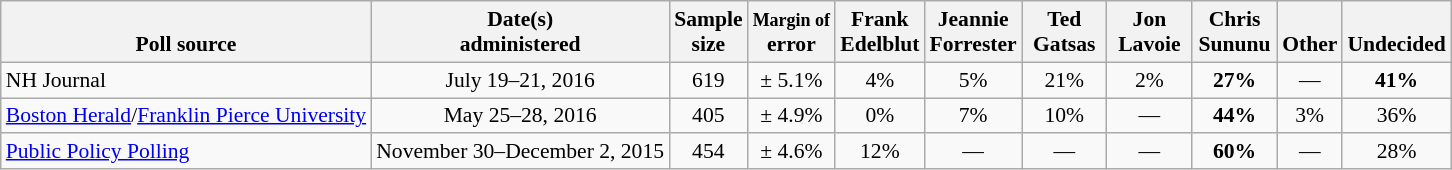<table class="wikitable" style="font-size:90%;text-align:center;">
<tr valign= bottom>
<th>Poll source</th>
<th>Date(s)<br>administered</th>
<th>Sample<br>size</th>
<th><small>Margin of</small><br>error</th>
<th style="width:50px;">Frank<br>Edelblut</th>
<th style="width:50px;">Jeannie<br>Forrester</th>
<th style="width:50px;">Ted<br>Gatsas</th>
<th style="width:50px;">Jon<br>Lavoie</th>
<th style="width:50px;">Chris<br>Sununu</th>
<th>Other</th>
<th>Undecided</th>
</tr>
<tr>
<td style="text-align:left;">NH Journal</td>
<td>July 19–21, 2016</td>
<td>619</td>
<td>± 5.1%</td>
<td>4%</td>
<td>5%</td>
<td>21%</td>
<td>2%</td>
<td><strong>27%</strong></td>
<td>—</td>
<td><strong>41%</strong></td>
</tr>
<tr>
<td style="text-align:left;"><a href='#'>Boston Herald</a>/<a href='#'>Franklin Pierce University</a></td>
<td>May 25–28, 2016</td>
<td>405</td>
<td>± 4.9%</td>
<td>0%</td>
<td>7%</td>
<td>10%</td>
<td>—</td>
<td><strong>44%</strong></td>
<td>3%</td>
<td>36%</td>
</tr>
<tr>
<td style="text-align:left;"><a href='#'>Public Policy Polling</a></td>
<td>November 30–December 2, 2015</td>
<td>454</td>
<td>± 4.6%</td>
<td>12%</td>
<td>—</td>
<td>—</td>
<td>—</td>
<td><strong>60%</strong></td>
<td>—</td>
<td>28%</td>
</tr>
</table>
